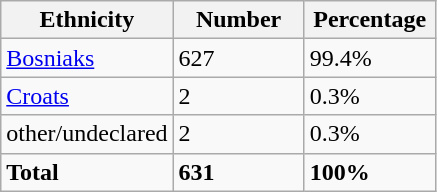<table class="wikitable">
<tr>
<th width="100px">Ethnicity</th>
<th width="80px">Number</th>
<th width="80px">Percentage</th>
</tr>
<tr>
<td><a href='#'>Bosniaks</a></td>
<td>627</td>
<td>99.4%</td>
</tr>
<tr>
<td><a href='#'>Croats</a></td>
<td>2</td>
<td>0.3%</td>
</tr>
<tr>
<td>other/undeclared</td>
<td>2</td>
<td>0.3%</td>
</tr>
<tr>
<td><strong>Total</strong></td>
<td><strong>631</strong></td>
<td><strong>100%</strong></td>
</tr>
</table>
